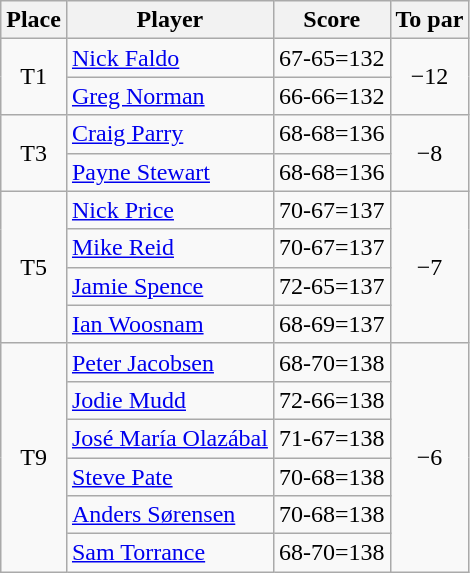<table class="wikitable">
<tr>
<th>Place</th>
<th>Player</th>
<th>Score</th>
<th>To par</th>
</tr>
<tr>
<td rowspan="2" align=center>T1</td>
<td> <a href='#'>Nick Faldo</a></td>
<td align=center>67-65=132</td>
<td rowspan="2" align=center>−12</td>
</tr>
<tr>
<td> <a href='#'>Greg Norman</a></td>
<td align=center>66-66=132</td>
</tr>
<tr>
<td rowspan="2" align=center>T3</td>
<td> <a href='#'>Craig Parry</a></td>
<td align=center>68-68=136</td>
<td rowspan="2" align=center>−8</td>
</tr>
<tr>
<td> <a href='#'>Payne Stewart</a></td>
<td align=center>68-68=136</td>
</tr>
<tr>
<td rowspan="4" align=center>T5</td>
<td> <a href='#'>Nick Price</a></td>
<td align=center>70-67=137</td>
<td rowspan="4" align=center>−7</td>
</tr>
<tr>
<td> <a href='#'>Mike Reid</a></td>
<td align=center>70-67=137</td>
</tr>
<tr>
<td> <a href='#'>Jamie Spence</a></td>
<td align=center>72-65=137</td>
</tr>
<tr>
<td> <a href='#'>Ian Woosnam</a></td>
<td align=center>68-69=137</td>
</tr>
<tr>
<td rowspan="6" align=center>T9</td>
<td> <a href='#'>Peter Jacobsen</a></td>
<td align=center>68-70=138</td>
<td rowspan="6" align=center>−6</td>
</tr>
<tr>
<td> <a href='#'>Jodie Mudd</a></td>
<td align=center>72-66=138</td>
</tr>
<tr>
<td> <a href='#'>José María Olazábal</a></td>
<td align=center>71-67=138</td>
</tr>
<tr>
<td> <a href='#'>Steve Pate</a></td>
<td align=center>70-68=138</td>
</tr>
<tr>
<td> <a href='#'>Anders Sørensen</a></td>
<td align=center>70-68=138</td>
</tr>
<tr>
<td> <a href='#'>Sam Torrance</a></td>
<td align=center>68-70=138</td>
</tr>
</table>
